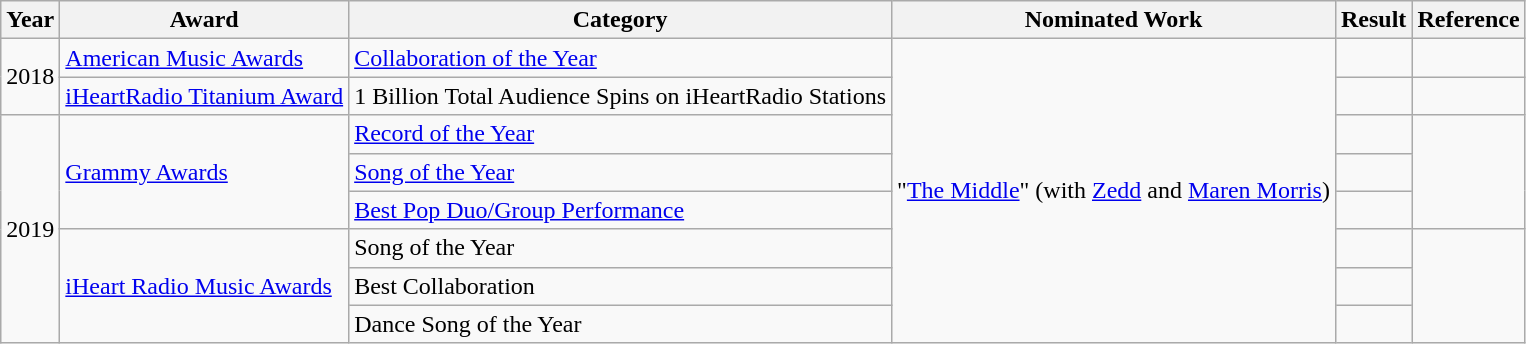<table class="wikitable">
<tr>
<th scope="col">Year</th>
<th scope="col">Award</th>
<th>Category</th>
<th scope="col">Nominated Work</th>
<th scope="col">Result</th>
<th scope="col">Reference</th>
</tr>
<tr>
<td rowspan="2">2018</td>
<td><a href='#'>American Music Awards</a></td>
<td><a href='#'>Collaboration of the Year</a></td>
<td rowspan="8">"<a href='#'>The Middle</a>" (with <a href='#'>Zedd</a> and <a href='#'>Maren Morris</a>)</td>
<td></td>
<td></td>
</tr>
<tr>
<td><a href='#'>iHeartRadio Titanium Award</a></td>
<td>1 Billion Total Audience Spins on iHeartRadio Stations</td>
<td></td>
<td></td>
</tr>
<tr>
<td rowspan="6">2019</td>
<td rowspan="3"><a href='#'>Grammy Awards</a></td>
<td><a href='#'>Record of the Year</a></td>
<td></td>
<td rowspan="3"></td>
</tr>
<tr>
<td><a href='#'>Song of the Year</a></td>
<td></td>
</tr>
<tr>
<td><a href='#'>Best Pop Duo/Group Performance</a></td>
<td></td>
</tr>
<tr>
<td rowspan="3"><a href='#'>iHeart Radio Music Awards</a></td>
<td>Song of the Year</td>
<td></td>
<td rowspan="3"></td>
</tr>
<tr>
<td>Best Collaboration</td>
<td></td>
</tr>
<tr>
<td>Dance Song of the Year</td>
<td></td>
</tr>
</table>
